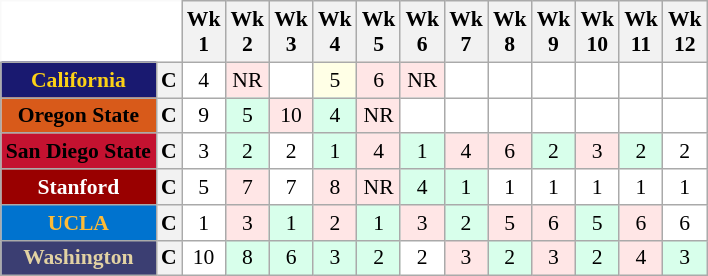<table class="wikitable" style="white-space:nowrap;font-size:90%;">
<tr>
<th colspan=2 style="background:white; border-top-style:hidden; border-left-style:hidden;"> </th>
<th>Wk<br>1</th>
<th>Wk<br>2</th>
<th>Wk<br>3</th>
<th>Wk<br>4</th>
<th>Wk<br>5</th>
<th>Wk<br>6</th>
<th>Wk<br>7</th>
<th>Wk<br>8</th>
<th>Wk<br>9</th>
<th>Wk<br>10</th>
<th>Wk<br>11</th>
<th>Wk<br>12</th>
</tr>
<tr style="text-align:center;">
<th style="background:#191970; color:#FCD116;">California</th>
<th>C</th>
<td style="background:#FFF;"> 4</td>
<td style="background:#FFE6E6;"> NR</td>
<td style="background:#FFF;"></td>
<td style="background:#FFFFE6;"> 5</td>
<td style="background:#FFE6E6;"> 6</td>
<td style="background:#FFE6E6;"> NR</td>
<td style="background:#FFF;"></td>
<td style="background:#FFF;"></td>
<td style="background:#FFF;"></td>
<td style="background:#FFF;"></td>
<td style="background:#FFF;"></td>
<td style="background:#FFF;"></td>
</tr>
<tr style="text-align:center;">
<th style="background:#D85A1A; color:#000000;">Oregon State</th>
<th>C</th>
<td style="background:#FFF;"> 9</td>
<td style="background:#D8FFEB;"> 5</td>
<td style="background:#FFE6E6;"> 10</td>
<td style="background:#D8FFEB;"> 4</td>
<td style="background:#FFE6E6;"> NR</td>
<td style="background:#FFF;"></td>
<td style="background:#FFF;"></td>
<td style="background:#FFF;"></td>
<td style="background:#FFF;"></td>
<td style="background:#FFF;"></td>
<td style="background:#FFF;"></td>
<td style="background:#FFF;"></td>
</tr>
<tr style="text-align:center;">
<th style="background:#c41230; color:#000;">San Diego State</th>
<th>C</th>
<td style="background:#FFF;"> 3</td>
<td style="background:#D8FFEB;"> 2</td>
<td style="background:#FFF;"> 2</td>
<td style="background:#D8FFEB;"> 1</td>
<td style="background:#FFE6E6;"> 4</td>
<td style="background:#D8FFEB;"> 1</td>
<td style="background:#FFE6E6;"> 4</td>
<td style="background:#FFE6E6;"> 6</td>
<td style="background:#D8FFEB;"> 2</td>
<td style="background:#FFE6E6;"> 3</td>
<td style="background:#D8FFEB;"> 2</td>
<td style="background:#FFF;"> 2</td>
</tr>
<tr style="text-align:center;">
<th style="background:#990000; color:#FFFFFF;">Stanford</th>
<th>C</th>
<td style="background:#FFF;"> 5</td>
<td style="background:#FFE6E6;"> 7</td>
<td style="background:#FFF;"> 7</td>
<td style="background:#FFE6E6;"> 8</td>
<td style="background:#FFE6E6;"> NR</td>
<td style="background:#D8FFEB;"> 4</td>
<td style="background:#D8FFEB;"> 1</td>
<td style="background:#FFF;"> 1</td>
<td style="background:#FFF;"> 1</td>
<td style="background:#FFF;"> 1</td>
<td style="background:#FFF;"> 1</td>
<td style="background:#FFF;"> 1</td>
</tr>
<tr style="text-align:center;">
<th style="background:#0073CF; color:#FEBB36;">UCLA</th>
<th>C</th>
<td style="background:#FFF;"> 1</td>
<td style="background:#FFE6E6;"> 3</td>
<td style="background:#D8FFEB;"> 1</td>
<td style="background:#FFE6E6;"> 2</td>
<td style="background:#D8FFEB;"> 1</td>
<td style="background:#FFE6E6;"> 3</td>
<td style="background:#D8FFEB;"> 2</td>
<td style="background:#FFE6E6;"> 5</td>
<td style="background:#FFE6E6;"> 6</td>
<td style="background:#D8FFEB;"> 5</td>
<td style="background:#FFE6E6;"> 6</td>
<td style="background:#FFF;"> 6</td>
</tr>
<tr style="text-align:center;">
<th style="background:#3B3E72; color:#E2D2A3;">Washington</th>
<th>C</th>
<td style="background:#FFF;"> 10</td>
<td style="background:#D8FFEB;"> 8</td>
<td style="background:#D8FFEB;"> 6</td>
<td style="background:#D8FFEB;"> 3</td>
<td style="background:#D8FFEB;"> 2</td>
<td style="background:#FFF;"> 2</td>
<td style="background:#FFE6E6;"> 3</td>
<td style="background:#D8FFEB;"> 2</td>
<td style="background:#FFE6E6;"> 3</td>
<td style="background:#D8FFEB;"> 2</td>
<td style="background:#FFE6E6;"> 4</td>
<td style="background:#D8FFEB;"> 3</td>
</tr>
</table>
